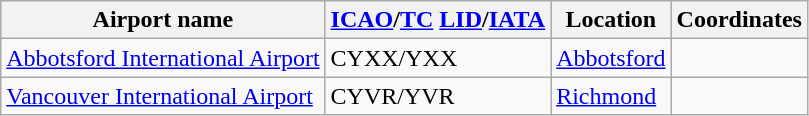<table class="wikitable sortable" style="width:auto;">
<tr>
<th width="*">Airport name</th>
<th width="*"><a href='#'>ICAO</a>/<a href='#'>TC</a> <a href='#'>LID</a>/<a href='#'>IATA</a></th>
<th width="*">Location</th>
<th width="*">Coordinates</th>
</tr>
<tr>
<td><a href='#'>Abbotsford International Airport</a></td>
<td>CYXX/YXX</td>
<td><a href='#'>Abbotsford</a></td>
<td></td>
</tr>
<tr>
<td><a href='#'>Vancouver International Airport</a></td>
<td>CYVR/YVR</td>
<td><a href='#'>Richmond</a></td>
<td></td>
</tr>
</table>
